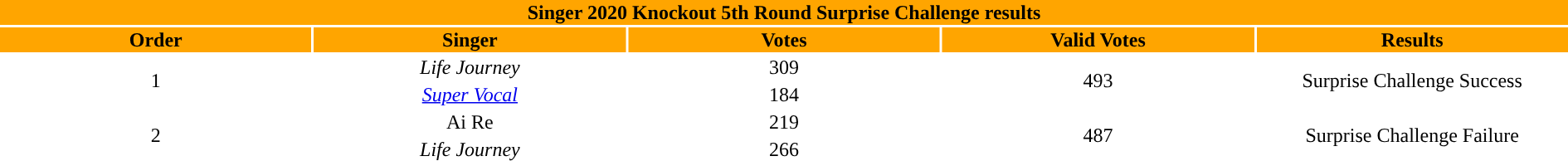<table width="100%" style="text-align:center">
<tr style="background:orange">
<th colspan="5"><div>Singer 2020 Knockout 5th Round Surprise Challenge results</div></th>
</tr>
<tr style="background:orange">
<th style="width:20%">Order</th>
<th style="width:20%">Singer</th>
<th style="width:20%">Votes</th>
<th style="width:20%">Valid Votes</th>
<th style="width:20%">Results</th>
</tr>
<tr>
<td rowspan=2>1</td>
<td><em>Life Journey</em></td>
<td>309</td>
<td rowspan=2>493</td>
<td rowspan=2>Surprise Challenge Success</td>
</tr>
<tr>
<td><em><a href='#'>Super Vocal</a></em></td>
<td>184</td>
</tr>
<tr>
<td rowspan=2>2</td>
<td>Ai Re</td>
<td>219</td>
<td rowspan=2>487</td>
<td rowspan=2>Surprise Challenge Failure</td>
</tr>
<tr>
<td><em>Life Journey</em></td>
<td>266</td>
</tr>
</table>
